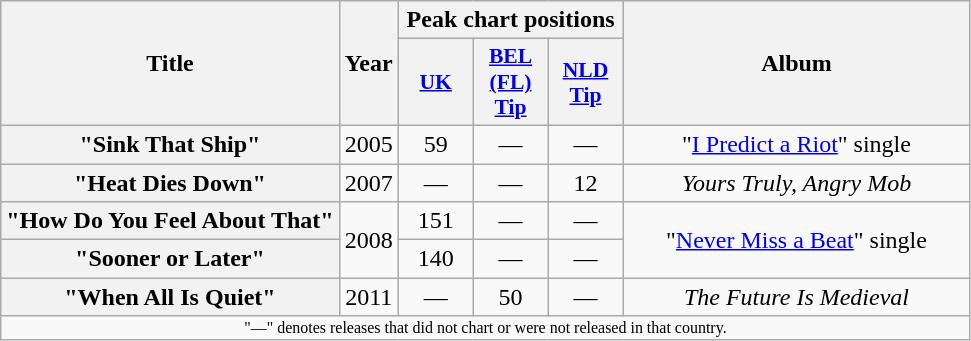<table class="wikitable plainrowheaders" style="text-align:center;">
<tr>
<th scope="col" rowspan="2">Title</th>
<th scope="col" rowspan="2">Year</th>
<th scope="col" colspan="3">Peak chart positions</th>
<th scope="col" rowspan="2" style="width:14em;">Album</th>
</tr>
<tr>
<th scope="col" style="width:3em;font-size:90%;"><a href='#'>UK</a><br></th>
<th scope="col" style="width:3em;font-size:90%;"><a href='#'>BEL<br>(FL)<br>Tip</a><br></th>
<th scope="col" style="width:3em;font-size:90%;"><a href='#'>NLD<br>Tip</a><br></th>
</tr>
<tr>
<th scope="row">"Sink That Ship"</th>
<td>2005</td>
<td>59</td>
<td>—</td>
<td>—</td>
<td>"<a href='#'>I Predict a Riot</a>" single</td>
</tr>
<tr>
<th scope="row">"Heat Dies Down"</th>
<td>2007</td>
<td>—</td>
<td>—</td>
<td>12</td>
<td><em>Yours Truly, Angry Mob</em></td>
</tr>
<tr>
<th scope="row">"How Do You Feel About That"</th>
<td rowspan="2">2008</td>
<td>151</td>
<td>—</td>
<td>—</td>
<td rowspan="2">"<a href='#'>Never Miss a Beat</a>" single</td>
</tr>
<tr>
<th scope="row">"Sooner or Later"</th>
<td>140</td>
<td>—</td>
<td>—</td>
</tr>
<tr>
<th scope="row">"When All Is Quiet"</th>
<td>2011</td>
<td>—</td>
<td>50</td>
<td>—</td>
<td><em>The Future Is Medieval</em></td>
</tr>
<tr>
<td colspan="10" style="text-align:center; font-size:8pt;">"—" denotes releases that did not chart or were not released in that country.</td>
</tr>
</table>
